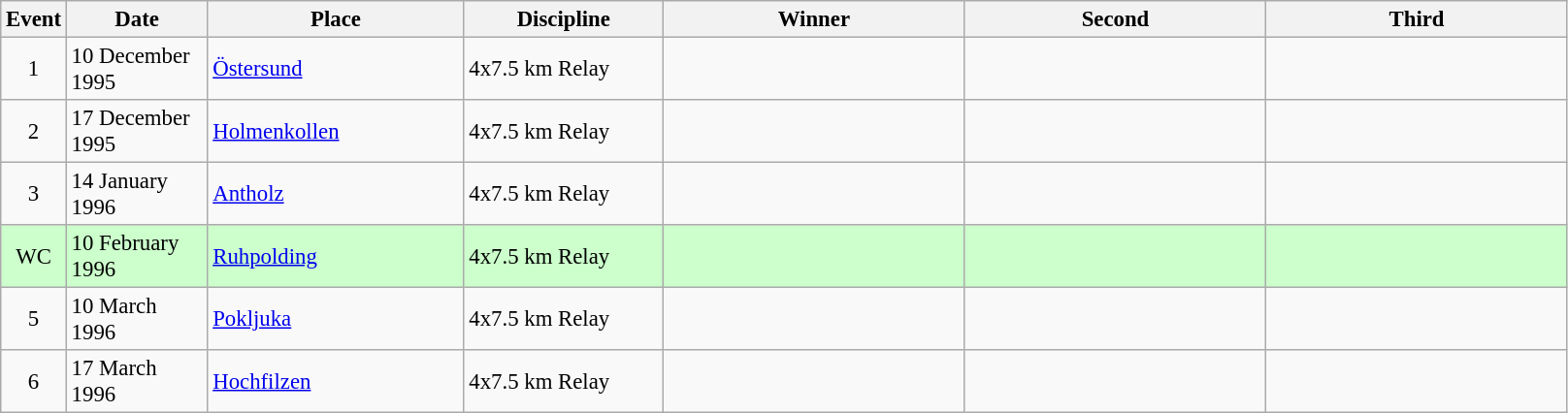<table class="wikitable" style="font-size:95%;">
<tr>
<th width="30">Event</th>
<th width="90">Date</th>
<th width="169">Place</th>
<th width="130">Discipline</th>
<th width="200">Winner</th>
<th width="200">Second</th>
<th width="200">Third</th>
</tr>
<tr>
<td align=center>1</td>
<td>10 December 1995</td>
<td> <a href='#'>Östersund</a></td>
<td>4x7.5 km Relay</td>
<td></td>
<td></td>
<td></td>
</tr>
<tr>
<td align=center>2</td>
<td>17 December 1995</td>
<td> <a href='#'>Holmenkollen</a></td>
<td>4x7.5 km Relay</td>
<td></td>
<td></td>
<td></td>
</tr>
<tr>
<td align=center>3</td>
<td>14 January 1996</td>
<td> <a href='#'>Antholz</a></td>
<td>4x7.5 km Relay</td>
<td></td>
<td></td>
<td></td>
</tr>
<tr style="background:#CCFFCC">
<td align=center>WC</td>
<td>10 February 1996</td>
<td> <a href='#'>Ruhpolding</a></td>
<td>4x7.5 km Relay</td>
<td></td>
<td></td>
<td></td>
</tr>
<tr>
<td align=center>5</td>
<td>10 March 1996</td>
<td> <a href='#'>Pokljuka</a></td>
<td>4x7.5 km Relay</td>
<td></td>
<td></td>
<td></td>
</tr>
<tr>
<td align=center>6</td>
<td>17 March 1996</td>
<td> <a href='#'>Hochfilzen</a></td>
<td>4x7.5 km Relay</td>
<td></td>
<td></td>
<td></td>
</tr>
</table>
